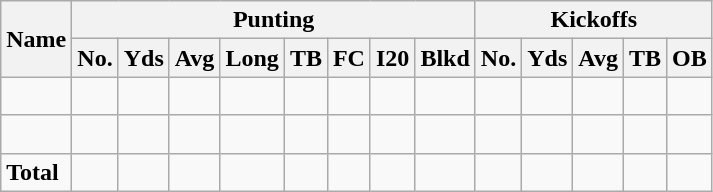<table class="wikitable" style="white-space:nowrap;">
<tr>
<th rowspan="2">Name</th>
<th colspan="8">Punting</th>
<th colspan="5">Kickoffs</th>
</tr>
<tr>
<th>No.</th>
<th>Yds</th>
<th>Avg</th>
<th>Long</th>
<th>TB</th>
<th>FC</th>
<th>I20</th>
<th>Blkd</th>
<th>No.</th>
<th>Yds</th>
<th>Avg</th>
<th>TB</th>
<th>OB</th>
</tr>
<tr>
<td> </td>
<td> </td>
<td> </td>
<td> </td>
<td> </td>
<td> </td>
<td> </td>
<td> </td>
<td> </td>
<td> </td>
<td> </td>
<td> </td>
<td> </td>
<td></td>
</tr>
<tr>
<td> </td>
<td> </td>
<td> </td>
<td> </td>
<td> </td>
<td> </td>
<td> </td>
<td> </td>
<td> </td>
<td> </td>
<td> </td>
<td> </td>
<td> </td>
<td></td>
</tr>
<tr>
<td><strong>Total</strong></td>
<td> </td>
<td> </td>
<td> </td>
<td> </td>
<td> </td>
<td> </td>
<td> </td>
<td> </td>
<td> </td>
<td> </td>
<td> </td>
<td> </td>
<td></td>
</tr>
</table>
